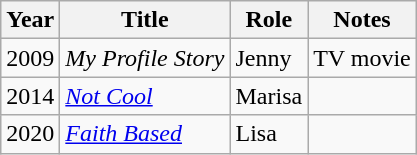<table class="wikitable sortable">
<tr>
<th>Year</th>
<th>Title</th>
<th>Role</th>
<th>Notes</th>
</tr>
<tr>
<td>2009</td>
<td><em>My Profile Story</em></td>
<td>Jenny</td>
<td>TV movie</td>
</tr>
<tr>
<td>2014</td>
<td><em><a href='#'>Not Cool</a></em></td>
<td>Marisa</td>
<td></td>
</tr>
<tr>
<td>2020</td>
<td><em><a href='#'>Faith Based</a></em></td>
<td>Lisa</td>
<td></td>
</tr>
</table>
